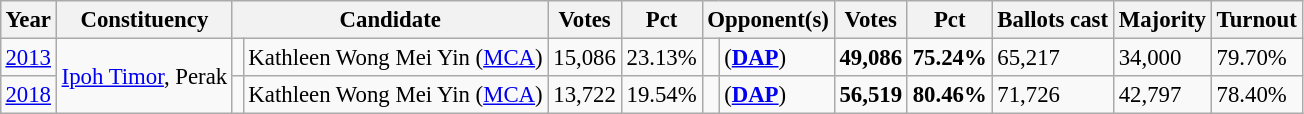<table class="wikitable" style="margin:0.5em ; font-size:95%">
<tr>
<th>Year</th>
<th>Constituency</th>
<th colspan=2>Candidate</th>
<th>Votes</th>
<th>Pct</th>
<th colspan=2>Opponent(s)</th>
<th>Votes</th>
<th>Pct</th>
<th>Ballots cast</th>
<th>Majority</th>
<th>Turnout</th>
</tr>
<tr>
<td><a href='#'>2013</a></td>
<td rowspan=2><a href='#'>Ipoh Timor</a>, Perak</td>
<td></td>
<td>Kathleen Wong Mei Yin (<a href='#'>MCA</a>)</td>
<td align="right">15,086</td>
<td>23.13%</td>
<td></td>
<td> (<strong><a href='#'>DAP</a></strong>)</td>
<td align="right"><strong>49,086</strong></td>
<td><strong>75.24%</strong></td>
<td>65,217</td>
<td>34,000</td>
<td>79.70%</td>
</tr>
<tr>
<td><a href='#'>2018</a></td>
<td></td>
<td>Kathleen Wong Mei Yin (<a href='#'>MCA</a>)</td>
<td align="right">13,722</td>
<td>19.54%</td>
<td></td>
<td> (<strong><a href='#'>DAP</a></strong>)</td>
<td align="right"><strong>56,519</strong></td>
<td><strong>80.46%</strong></td>
<td>71,726</td>
<td>42,797</td>
<td>78.40%</td>
</tr>
</table>
